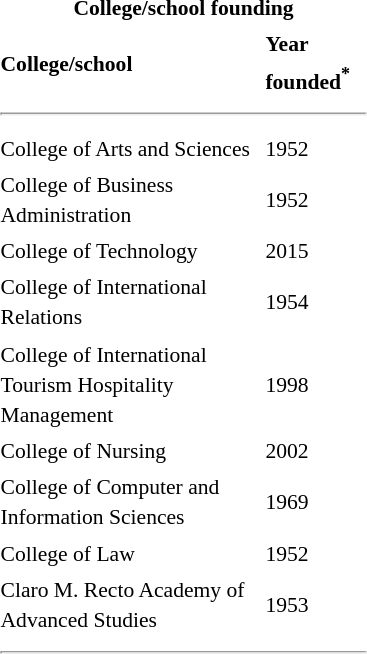<table class="toccolours" style="float:right; margin-left:1em; font-size:90%; line-height:1.4em; width:250px;">
<tr>
<th colspan="2" style="text-align: center;"><strong>College/school founding</strong></th>
</tr>
<tr>
<td><strong>College/school</strong></td>
<td><strong>Year founded<sup>*</sup></strong></td>
</tr>
<tr>
<td colspan="2"><hr></td>
</tr>
<tr>
<td>College of Arts and Sciences</td>
<td>1952</td>
</tr>
<tr>
<td>College of Business Administration</td>
<td>1952</td>
</tr>
<tr>
<td>College of Technology</td>
<td>2015</td>
</tr>
<tr>
<td>College of International Relations</td>
<td>1954</td>
</tr>
<tr>
<td>College of International Tourism Hospitality Management</td>
<td>1998</td>
</tr>
<tr>
<td>College of Nursing</td>
<td>2002</td>
</tr>
<tr>
<td>College of Computer and<br>Information Sciences</td>
<td>1969</td>
</tr>
<tr>
<td>College of Law</td>
<td>1952</td>
</tr>
<tr>
<td>Claro M. Recto Academy of Advanced Studies</td>
<td>1953</td>
</tr>
<tr>
<td colspan="2"><hr></td>
</tr>
<tr>
</tr>
</table>
